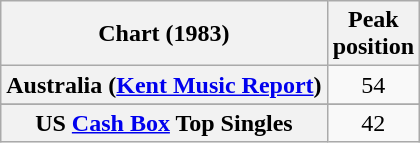<table class="wikitable sortable plainrowheaders" style="text-align:center;">
<tr>
<th scope="col">Chart (1983)</th>
<th scope="col">Peak<br>position</th>
</tr>
<tr>
<th scope="row">Australia (<a href='#'>Kent Music Report</a>)</th>
<td>54</td>
</tr>
<tr>
</tr>
<tr>
</tr>
<tr>
<th scope="row">US <a href='#'>Cash Box</a> Top Singles </th>
<td>42</td>
</tr>
</table>
